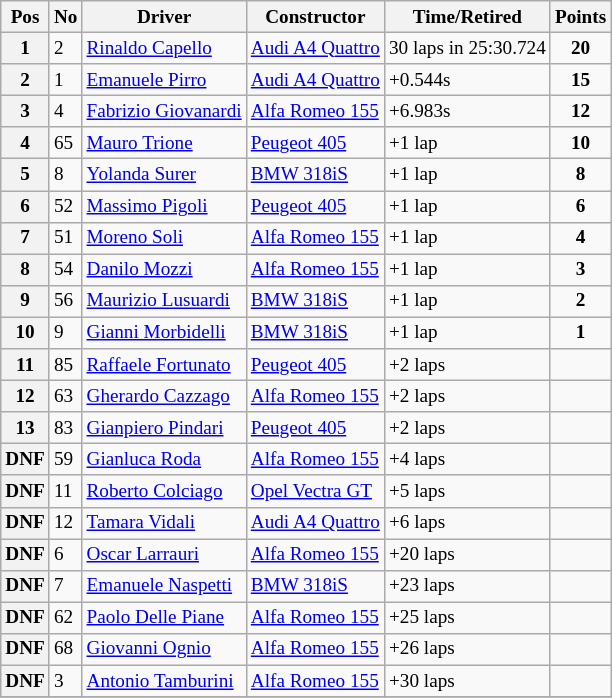<table class="wikitable" style="font-size: 80%;">
<tr>
<th>Pos</th>
<th>No</th>
<th>Driver</th>
<th>Constructor</th>
<th>Time/Retired</th>
<th>Points</th>
</tr>
<tr>
<th>1</th>
<td>2</td>
<td> <a href='#'>Rinaldo Capello</a></td>
<td><a href='#'>Audi A4 Quattro</a></td>
<td>30 laps in 25:30.724</td>
<td align=center><strong>20</strong></td>
</tr>
<tr>
<th>2</th>
<td>1</td>
<td> <a href='#'>Emanuele Pirro</a></td>
<td><a href='#'>Audi A4 Quattro</a></td>
<td>+0.544s</td>
<td align=center><strong>15</strong></td>
</tr>
<tr>
<th>3</th>
<td>4</td>
<td> <a href='#'>Fabrizio Giovanardi</a></td>
<td><a href='#'>Alfa Romeo 155</a></td>
<td>+6.983s</td>
<td align=center><strong>12</strong></td>
</tr>
<tr>
<th>4</th>
<td>65</td>
<td> <a href='#'>Mauro Trione</a></td>
<td><a href='#'>Peugeot 405</a></td>
<td>+1 lap</td>
<td align=center><strong>10</strong></td>
</tr>
<tr>
<th>5</th>
<td>8</td>
<td> <a href='#'>Yolanda Surer</a></td>
<td><a href='#'>BMW 318iS</a></td>
<td>+1 lap</td>
<td align=center><strong>8</strong></td>
</tr>
<tr>
<th>6</th>
<td>52</td>
<td> <a href='#'>Massimo Pigoli</a></td>
<td><a href='#'>Peugeot 405</a></td>
<td>+1 lap</td>
<td align=center><strong>6</strong></td>
</tr>
<tr>
<th>7</th>
<td>51</td>
<td> <a href='#'>Moreno Soli</a></td>
<td><a href='#'>Alfa Romeo 155</a></td>
<td>+1 lap</td>
<td align=center><strong>4</strong></td>
</tr>
<tr>
<th>8</th>
<td>54</td>
<td> <a href='#'>Danilo Mozzi</a></td>
<td><a href='#'>Alfa Romeo 155</a></td>
<td>+1 lap</td>
<td align=center><strong>3</strong></td>
</tr>
<tr>
<th>9</th>
<td>56</td>
<td> <a href='#'>Maurizio Lusuardi</a></td>
<td><a href='#'>BMW 318iS</a></td>
<td>+1 lap</td>
<td align=center><strong>2</strong></td>
</tr>
<tr>
<th>10</th>
<td>9</td>
<td> <a href='#'>Gianni Morbidelli</a></td>
<td><a href='#'>BMW 318iS</a></td>
<td>+1 lap</td>
<td align=center><strong>1</strong></td>
</tr>
<tr>
<th>11</th>
<td>85</td>
<td> <a href='#'>Raffaele Fortunato</a></td>
<td><a href='#'>Peugeot 405</a></td>
<td>+2 laps</td>
<td></td>
</tr>
<tr>
<th>12</th>
<td>63</td>
<td> <a href='#'>Gherardo Cazzago</a></td>
<td><a href='#'>Alfa Romeo 155</a></td>
<td>+2 laps</td>
<td></td>
</tr>
<tr>
<th>13</th>
<td>83</td>
<td> <a href='#'>Gianpiero Pindari</a></td>
<td><a href='#'>Peugeot 405</a></td>
<td>+2 laps</td>
<td></td>
</tr>
<tr>
<th>DNF</th>
<td>59</td>
<td> <a href='#'>Gianluca Roda</a></td>
<td><a href='#'>Alfa Romeo 155</a></td>
<td>+4 laps</td>
<td></td>
</tr>
<tr>
<th>DNF</th>
<td>11</td>
<td> <a href='#'>Roberto Colciago</a></td>
<td><a href='#'> Opel Vectra GT</a></td>
<td>+5 laps</td>
<td></td>
</tr>
<tr>
<th>DNF</th>
<td>12</td>
<td> <a href='#'>Tamara Vidali</a></td>
<td><a href='#'>Audi A4 Quattro</a></td>
<td>+6 laps</td>
<td></td>
</tr>
<tr>
<th>DNF</th>
<td>6</td>
<td> <a href='#'>Oscar Larrauri</a></td>
<td><a href='#'>Alfa Romeo 155</a></td>
<td>+20 laps</td>
<td></td>
</tr>
<tr>
<th>DNF</th>
<td>7</td>
<td> <a href='#'>Emanuele Naspetti</a></td>
<td><a href='#'>BMW 318iS</a></td>
<td>+23 laps</td>
<td></td>
</tr>
<tr>
<th>DNF</th>
<td>62</td>
<td> <a href='#'>Paolo Delle Piane</a></td>
<td><a href='#'>Alfa Romeo 155</a></td>
<td>+25 laps</td>
<td></td>
</tr>
<tr>
<th>DNF</th>
<td>68</td>
<td> <a href='#'>Giovanni Ognio</a></td>
<td><a href='#'>Alfa Romeo 155</a></td>
<td>+26 laps</td>
<td></td>
</tr>
<tr>
<th>DNF</th>
<td>3</td>
<td> <a href='#'>Antonio Tamburini</a></td>
<td><a href='#'>Alfa Romeo 155</a></td>
<td>+30 laps</td>
<td></td>
</tr>
<tr>
</tr>
</table>
